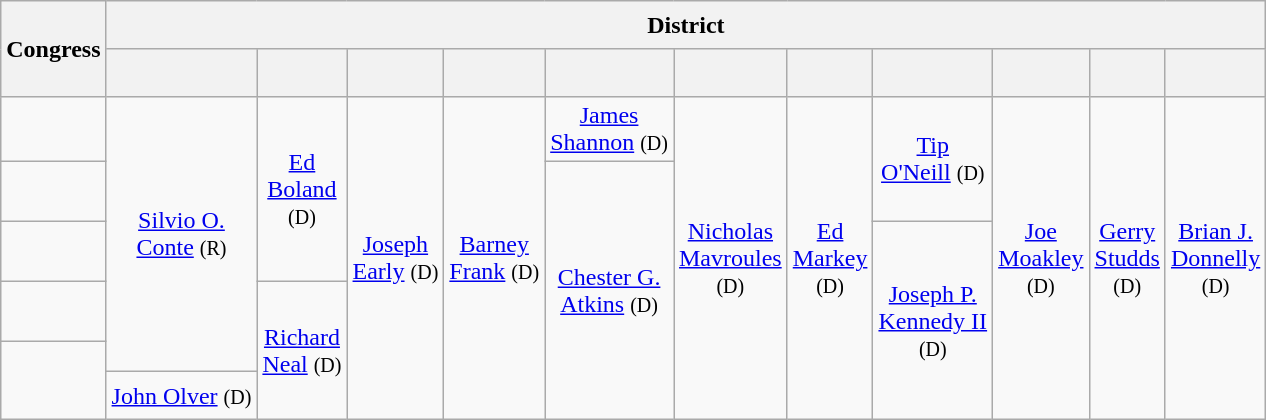<table class=wikitable style="text-align:center">
<tr style="height:2em">
<th rowspan=2>Congress</th>
<th colspan=11>District</th>
</tr>
<tr style="height:2em">
<th></th>
<th></th>
<th></th>
<th></th>
<th></th>
<th></th>
<th></th>
<th></th>
<th></th>
<th></th>
<th></th>
</tr>
<tr style="height:2.5em">
<td scope=row><strong></strong> </td>
<td rowspan=5 ><a href='#'>Silvio O.<br>Conte</a> <small>(R)</small></td>
<td rowspan=3 ><a href='#'>Ed<br>Boland</a><br><small>(D)</small></td>
<td rowspan=6 ><a href='#'>Joseph<br>Early</a> <small>(D)</small></td>
<td rowspan=6 ><a href='#'>Barney<br>Frank</a> <small>(D)</small></td>
<td><a href='#'>James<br>Shannon</a> <small>(D)</small></td>
<td rowspan=6 ><a href='#'>Nicholas<br>Mavroules</a><br><small>(D)</small></td>
<td rowspan=6 ><a href='#'>Ed<br>Markey</a><br><small>(D)</small></td>
<td rowspan=2 ><a href='#'>Tip<br>O'Neill</a> <small>(D)</small></td>
<td rowspan=6 ><a href='#'>Joe<br>Moakley</a><br><small>(D)</small></td>
<td rowspan=6 ><a href='#'>Gerry<br>Studds</a><br><small>(D)</small></td>
<td rowspan=6 ><a href='#'>Brian J.<br>Donnelly</a><br><small>(D)</small></td>
</tr>
<tr style="height:2.5em">
<td scope=row><strong></strong> </td>
<td rowspan=5 ><a href='#'>Chester G.<br>Atkins</a> <small>(D)</small></td>
</tr>
<tr style="height:2.5em">
<td scope=row><strong></strong> </td>
<td rowspan=4 ><a href='#'>Joseph P.<br>Kennedy II</a><br><small>(D)</small></td>
</tr>
<tr style="height:2.5em">
<td scope=row><strong></strong> </td>
<td rowspan=3 ><a href='#'>Richard<br>Neal</a> <small>(D)</small></td>
</tr>
<tr style="height:1.25em">
<td scope=row rowspan=2><strong></strong> </td>
</tr>
<tr style="height:2em">
<td><a href='#'>John Olver</a> <small>(D)</small></td>
</tr>
</table>
